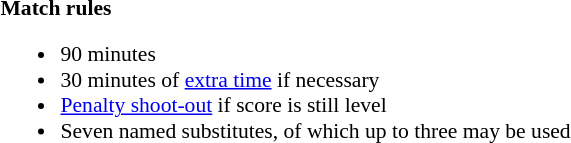<table style="width:100%; font-size:90%;">
<tr>
<td><br><strong>Match rules</strong><ul><li>90 minutes</li><li>30 minutes of <a href='#'>extra time</a> if necessary</li><li><a href='#'>Penalty shoot-out</a> if score is still level</li><li>Seven named substitutes, of which up to three may be used</li></ul></td>
</tr>
</table>
